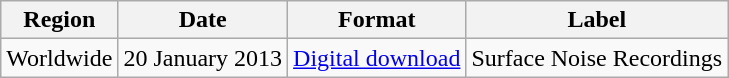<table class=wikitable>
<tr>
<th>Region</th>
<th>Date</th>
<th>Format</th>
<th>Label</th>
</tr>
<tr>
<td>Worldwide</td>
<td>20 January 2013</td>
<td><a href='#'>Digital download</a></td>
<td>Surface Noise Recordings</td>
</tr>
</table>
